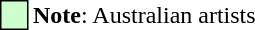<table>
<tr>
<td cellspacing="0" style="width: 15px; height: 15px; color: black; background: #ccffcc; border: 1px solid #000000;"></td>
<td><strong>Note</strong>: Australian artists</td>
</tr>
</table>
